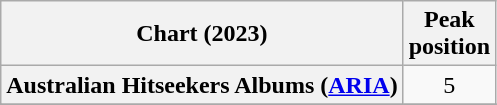<table class="wikitable sortable plainrowheaders" style="text-align:center;">
<tr>
<th scope="col">Chart (2023)</th>
<th scope="col">Peak<br>position</th>
</tr>
<tr>
<th scope="row">Australian Hitseekers Albums (<a href='#'>ARIA</a>)</th>
<td>5</td>
</tr>
<tr>
</tr>
<tr>
</tr>
</table>
